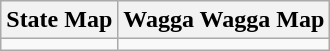<table class="wikitable">
<tr>
<th>State Map</th>
<th>Wagga Wagga Map</th>
</tr>
<tr>
<td></td>
<td></td>
</tr>
</table>
